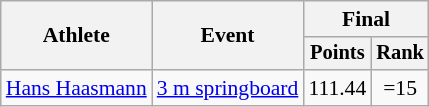<table class="wikitable" style="font-size:90%;">
<tr>
<th rowspan=2>Athlete</th>
<th rowspan=2>Event</th>
<th colspan=2>Final</th>
</tr>
<tr style="font-size:95%">
<th>Points</th>
<th>Rank</th>
</tr>
<tr align=center>
<td align=left><a href='#'>Hans Haasmann</a></td>
<td align=left><a href='#'>3 m springboard</a></td>
<td>111.44</td>
<td>=15</td>
</tr>
</table>
